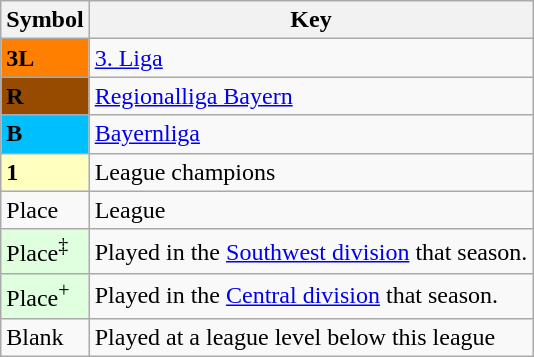<table class="wikitable" align="center">
<tr>
<th>Symbol</th>
<th>Key</th>
</tr>
<tr>
<td style="background:#FF7F00"><strong>3L</strong></td>
<td><a href='#'>3. Liga</a></td>
</tr>
<tr>
<td style="background:#964B00"><strong>R</strong></td>
<td><a href='#'>Regionalliga Bayern</a></td>
</tr>
<tr>
<td style="background:#00BFFF"><strong>B</strong></td>
<td><a href='#'>Bayernliga</a></td>
</tr>
<tr>
<td style="background:#ffffbf"><strong>1</strong></td>
<td>League champions</td>
</tr>
<tr>
<td>Place</td>
<td>League</td>
</tr>
<tr>
<td style="background:#dfffdf">Place<sup>‡</sup></td>
<td>Played in the <a href='#'>Southwest division</a> that season.</td>
</tr>
<tr>
<td style="background:#dfffdf">Place<sup>+</sup></td>
<td>Played in the <a href='#'>Central division</a> that season.</td>
</tr>
<tr>
<td>Blank</td>
<td>Played at a league level below this league</td>
</tr>
</table>
